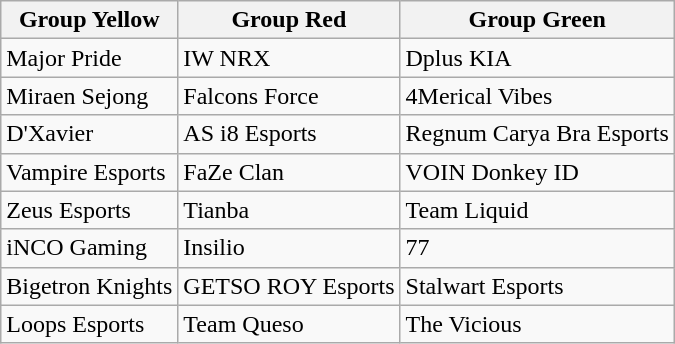<table class="wikitable" style="text-align:left">
<tr>
<th style="text-align:center">Group Yellow</th>
<th style="text-align:center">Group Red</th>
<th style="text-align:center">Group Green</th>
</tr>
<tr>
<td>Major Pride</td>
<td>IW NRX</td>
<td>Dplus KIA</td>
</tr>
<tr>
<td>Miraen Sejong</td>
<td>Falcons Force</td>
<td>4Merical Vibes</td>
</tr>
<tr>
<td>D'Xavier</td>
<td>AS i8 Esports</td>
<td>Regnum Carya Bra Esports</td>
</tr>
<tr>
<td>Vampire Esports</td>
<td>FaZe Clan</td>
<td>VOIN Donkey ID</td>
</tr>
<tr>
<td>Zeus Esports</td>
<td>Tianba</td>
<td>Team Liquid</td>
</tr>
<tr>
<td>iNCO Gaming</td>
<td>Insilio</td>
<td>77</td>
</tr>
<tr>
<td>Bigetron Knights</td>
<td>GETSO ROY Esports</td>
<td>Stalwart Esports</td>
</tr>
<tr>
<td>Loops Esports</td>
<td>Team Queso</td>
<td>The Vicious</td>
</tr>
</table>
